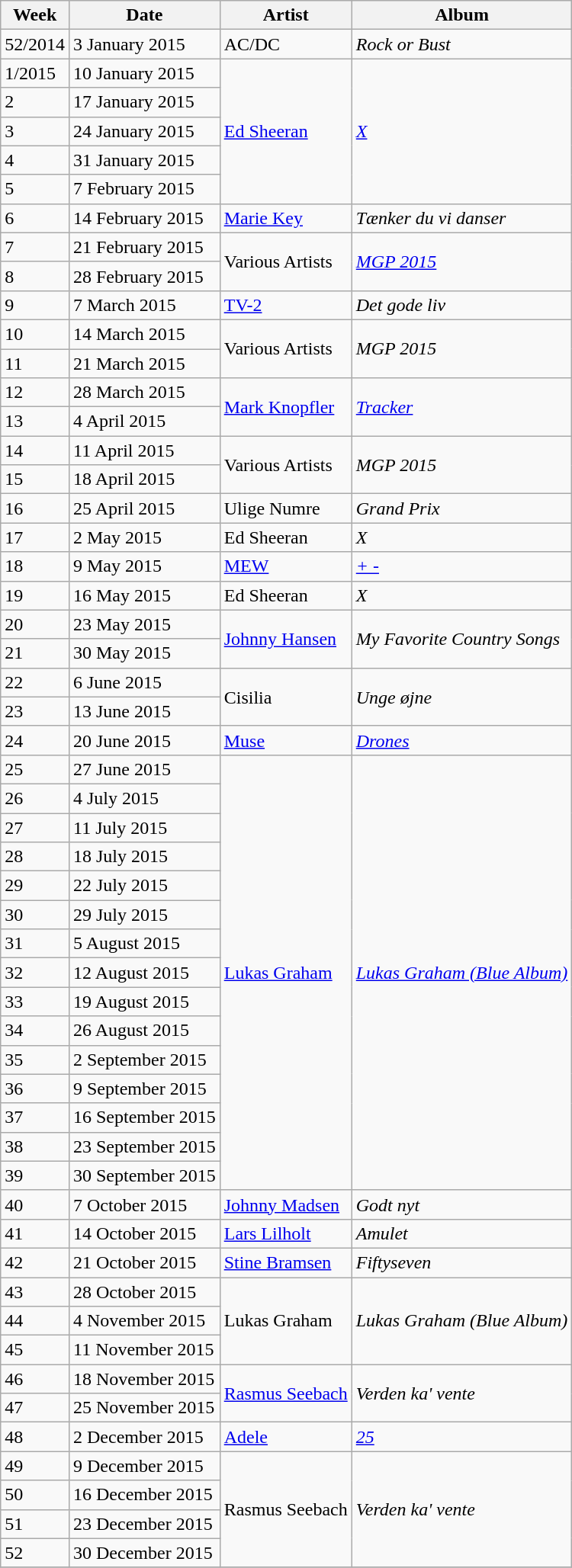<table class="sortable wikitable">
<tr>
<th>Week</th>
<th>Date</th>
<th>Artist</th>
<th>Album</th>
</tr>
<tr>
<td>52/2014</td>
<td>3 January 2015</td>
<td rowspan=1>AC/DC</td>
<td rowspan=1><em>Rock or Bust</em></td>
</tr>
<tr>
<td>1/2015</td>
<td>10 January 2015</td>
<td rowspan=5><a href='#'>Ed Sheeran</a></td>
<td rowspan=5><em><a href='#'>X</a></em></td>
</tr>
<tr>
<td>2</td>
<td>17 January 2015</td>
</tr>
<tr>
<td>3</td>
<td>24 January 2015</td>
</tr>
<tr>
<td>4</td>
<td>31 January 2015</td>
</tr>
<tr>
<td>5</td>
<td>7 February 2015</td>
</tr>
<tr>
<td>6</td>
<td>14 February 2015</td>
<td rowspan=1><a href='#'>Marie Key</a></td>
<td rowspan=1><em>Tænker du vi danser</em></td>
</tr>
<tr>
<td>7</td>
<td>21 February 2015</td>
<td rowspan=2>Various Artists</td>
<td rowspan=2><em><a href='#'>MGP 2015</a></em></td>
</tr>
<tr>
<td>8</td>
<td>28 February 2015</td>
</tr>
<tr>
<td>9</td>
<td>7 March 2015</td>
<td rowspan=1><a href='#'>TV-2</a></td>
<td rowspan=1><em>Det gode liv</em></td>
</tr>
<tr>
<td>10</td>
<td>14 March 2015</td>
<td rowspan=2>Various Artists</td>
<td rowspan=2><em>MGP 2015</em></td>
</tr>
<tr>
<td>11</td>
<td>21 March 2015</td>
</tr>
<tr>
<td>12</td>
<td>28 March 2015</td>
<td rowspan=2><a href='#'>Mark Knopfler</a></td>
<td rowspan=2><em><a href='#'>Tracker</a></em></td>
</tr>
<tr>
<td>13</td>
<td>4 April 2015</td>
</tr>
<tr>
<td>14</td>
<td>11 April 2015</td>
<td rowspan=2>Various Artists</td>
<td rowspan=2><em>MGP 2015</em></td>
</tr>
<tr>
<td>15</td>
<td>18 April 2015</td>
</tr>
<tr>
<td>16</td>
<td>25 April 2015</td>
<td>Ulige Numre</td>
<td><em>Grand Prix</em></td>
</tr>
<tr>
<td>17</td>
<td>2 May 2015</td>
<td>Ed Sheeran</td>
<td><em>X</em></td>
</tr>
<tr>
<td>18</td>
<td>9 May 2015</td>
<td><a href='#'>MEW</a></td>
<td><em><a href='#'>+ -</a></em></td>
</tr>
<tr>
<td>19</td>
<td>16 May 2015</td>
<td>Ed Sheeran</td>
<td><em>X</em></td>
</tr>
<tr>
<td>20</td>
<td>23 May 2015</td>
<td rowspan=2><a href='#'>Johnny Hansen</a></td>
<td rowspan=2><em>My Favorite Country Songs</em></td>
</tr>
<tr>
<td>21</td>
<td>30 May 2015</td>
</tr>
<tr>
<td>22</td>
<td>6 June 2015</td>
<td rowspan=2>Cisilia</td>
<td rowspan=2><em>Unge øjne</em></td>
</tr>
<tr>
<td>23</td>
<td>13 June 2015</td>
</tr>
<tr>
<td>24</td>
<td>20 June 2015</td>
<td><a href='#'>Muse</a></td>
<td><em><a href='#'>Drones</a></em></td>
</tr>
<tr>
<td>25</td>
<td>27 June 2015</td>
<td rowspan=15><a href='#'>Lukas Graham</a></td>
<td rowspan=15><em><a href='#'>Lukas Graham (Blue Album)</a></em></td>
</tr>
<tr>
<td>26</td>
<td>4 July 2015</td>
</tr>
<tr>
<td>27</td>
<td>11 July 2015</td>
</tr>
<tr>
<td>28</td>
<td>18 July 2015</td>
</tr>
<tr>
<td>29</td>
<td>22 July 2015</td>
</tr>
<tr>
<td>30</td>
<td>29 July 2015</td>
</tr>
<tr>
<td>31</td>
<td>5 August 2015</td>
</tr>
<tr>
<td>32</td>
<td>12 August 2015</td>
</tr>
<tr>
<td>33</td>
<td>19 August 2015</td>
</tr>
<tr>
<td>34</td>
<td>26 August 2015</td>
</tr>
<tr>
<td>35</td>
<td>2 September 2015</td>
</tr>
<tr>
<td>36</td>
<td>9 September 2015</td>
</tr>
<tr>
<td>37</td>
<td>16 September 2015</td>
</tr>
<tr>
<td>38</td>
<td>23 September 2015</td>
</tr>
<tr>
<td>39</td>
<td>30 September 2015</td>
</tr>
<tr>
<td>40</td>
<td>7 October 2015</td>
<td rowspan=1><a href='#'>Johnny Madsen</a></td>
<td rowspan=1><em>Godt nyt</em></td>
</tr>
<tr>
<td>41</td>
<td>14 October 2015</td>
<td rowspan=1><a href='#'>Lars Lilholt</a></td>
<td rowspan=1><em>Amulet</em></td>
</tr>
<tr>
<td>42</td>
<td>21 October 2015</td>
<td rowspan=1><a href='#'>Stine Bramsen</a></td>
<td rowspan=1><em>Fiftyseven</em></td>
</tr>
<tr>
<td>43</td>
<td>28 October 2015</td>
<td rowspan=3>Lukas Graham</td>
<td rowspan=3><em>Lukas Graham (Blue Album)</em></td>
</tr>
<tr>
<td>44</td>
<td>4 November 2015</td>
</tr>
<tr>
<td>45</td>
<td>11 November 2015</td>
</tr>
<tr>
<td>46</td>
<td>18 November 2015</td>
<td rowspan=2><a href='#'>Rasmus Seebach</a></td>
<td rowspan=2><em>Verden ka' vente</em></td>
</tr>
<tr>
<td>47</td>
<td>25 November 2015</td>
</tr>
<tr>
<td>48</td>
<td>2 December 2015</td>
<td rowspan=1><a href='#'>Adele</a></td>
<td rowspan=1><em><a href='#'>25</a></em></td>
</tr>
<tr>
<td>49</td>
<td>9 December 2015</td>
<td rowspan=4>Rasmus Seebach</td>
<td rowspan=4><em>Verden ka' vente</em></td>
</tr>
<tr>
<td>50</td>
<td>16 December 2015</td>
</tr>
<tr>
<td>51</td>
<td>23 December 2015</td>
</tr>
<tr>
<td>52</td>
<td>30 December 2015</td>
</tr>
<tr>
</tr>
</table>
